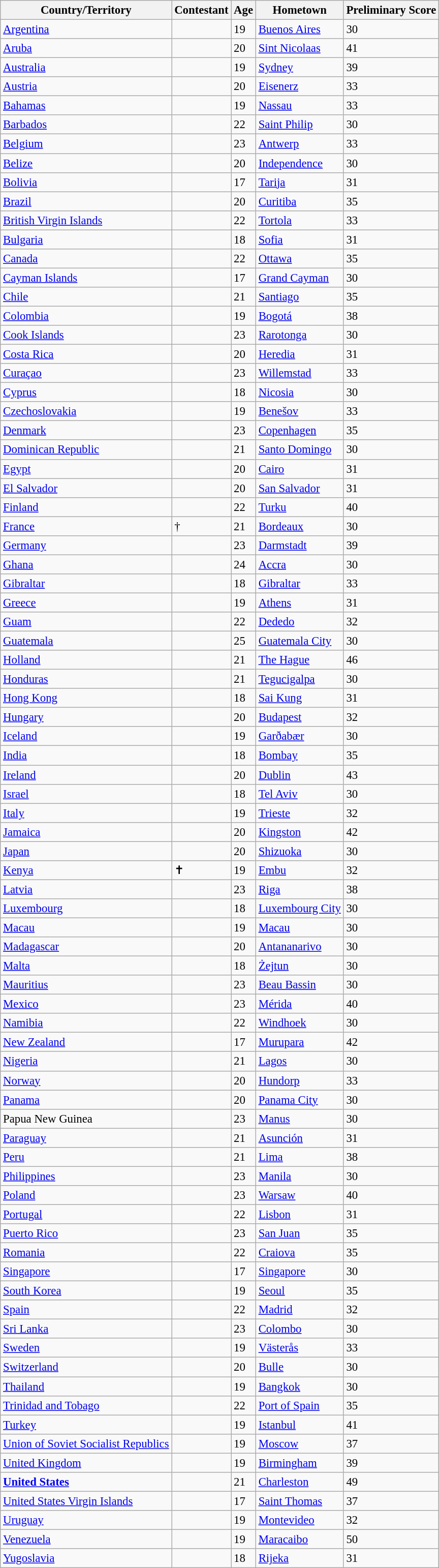<table class="wikitable sortable" style="font-size:95%;">
<tr>
<th>Country/Territory</th>
<th>Contestant</th>
<th>Age</th>
<th>Hometown</th>
<th>Preliminary Score</th>
</tr>
<tr>
<td> <a href='#'>Argentina</a></td>
<td></td>
<td>19</td>
<td><a href='#'>Buenos Aires</a></td>
<td>30</td>
</tr>
<tr>
<td> <a href='#'>Aruba</a></td>
<td></td>
<td>20</td>
<td><a href='#'>Sint Nicolaas</a></td>
<td>41</td>
</tr>
<tr>
<td> <a href='#'>Australia</a></td>
<td></td>
<td>19</td>
<td><a href='#'>Sydney</a></td>
<td>39</td>
</tr>
<tr>
<td> <a href='#'>Austria</a></td>
<td></td>
<td>20</td>
<td><a href='#'>Eisenerz</a></td>
<td>33</td>
</tr>
<tr>
<td> <a href='#'>Bahamas</a></td>
<td></td>
<td>19</td>
<td><a href='#'>Nassau</a></td>
<td>33</td>
</tr>
<tr>
<td> <a href='#'>Barbados</a></td>
<td></td>
<td>22</td>
<td><a href='#'>Saint Philip</a></td>
<td>30</td>
</tr>
<tr>
<td> <a href='#'>Belgium</a></td>
<td></td>
<td>23</td>
<td><a href='#'>Antwerp</a></td>
<td>33</td>
</tr>
<tr>
<td> <a href='#'>Belize</a></td>
<td></td>
<td>20</td>
<td><a href='#'>Independence</a></td>
<td>30</td>
</tr>
<tr>
<td> <a href='#'>Bolivia</a></td>
<td></td>
<td>17</td>
<td><a href='#'>Tarija</a></td>
<td>31</td>
</tr>
<tr>
<td> <a href='#'>Brazil</a></td>
<td></td>
<td>20</td>
<td><a href='#'>Curitiba</a></td>
<td>35</td>
</tr>
<tr>
<td> <a href='#'>British Virgin Islands</a></td>
<td></td>
<td>22</td>
<td><a href='#'>Tortola</a></td>
<td>33</td>
</tr>
<tr>
<td> <a href='#'>Bulgaria</a></td>
<td></td>
<td>18</td>
<td><a href='#'>Sofia</a></td>
<td>31</td>
</tr>
<tr>
<td> <a href='#'>Canada</a></td>
<td></td>
<td>22</td>
<td><a href='#'>Ottawa</a></td>
<td>35</td>
</tr>
<tr>
<td> <a href='#'>Cayman Islands</a></td>
<td></td>
<td>17</td>
<td><a href='#'>Grand Cayman</a></td>
<td>30</td>
</tr>
<tr>
<td> <a href='#'>Chile</a></td>
<td></td>
<td>21</td>
<td><a href='#'>Santiago</a></td>
<td>35</td>
</tr>
<tr>
<td> <a href='#'>Colombia</a></td>
<td></td>
<td>19</td>
<td><a href='#'>Bogotá</a></td>
<td>38</td>
</tr>
<tr>
<td> <a href='#'>Cook Islands</a></td>
<td></td>
<td>23</td>
<td><a href='#'>Rarotonga</a></td>
<td>30</td>
</tr>
<tr>
<td> <a href='#'>Costa Rica</a></td>
<td></td>
<td>20</td>
<td><a href='#'>Heredia</a></td>
<td>31</td>
</tr>
<tr>
<td> <a href='#'>Curaçao</a></td>
<td></td>
<td>23</td>
<td><a href='#'>Willemstad</a></td>
<td>33</td>
</tr>
<tr>
<td> <a href='#'>Cyprus</a></td>
<td></td>
<td>18</td>
<td><a href='#'>Nicosia</a></td>
<td>30</td>
</tr>
<tr>
<td> <a href='#'>Czechoslovakia</a></td>
<td></td>
<td>19</td>
<td><a href='#'>Benešov</a></td>
<td>33</td>
</tr>
<tr>
<td> <a href='#'>Denmark</a></td>
<td></td>
<td>23</td>
<td><a href='#'>Copenhagen</a></td>
<td>35</td>
</tr>
<tr>
<td> <a href='#'>Dominican Republic</a></td>
<td></td>
<td>21</td>
<td><a href='#'>Santo Domingo</a></td>
<td>30</td>
</tr>
<tr>
<td> <a href='#'>Egypt</a></td>
<td></td>
<td>20</td>
<td><a href='#'>Cairo</a></td>
<td>31</td>
</tr>
<tr>
<td> <a href='#'>El Salvador</a></td>
<td></td>
<td>20</td>
<td><a href='#'>San Salvador</a></td>
<td>31</td>
</tr>
<tr>
<td> <a href='#'>Finland</a></td>
<td></td>
<td>22</td>
<td><a href='#'>Turku</a></td>
<td>40</td>
</tr>
<tr>
<td> <a href='#'>France</a></td>
<td> †</td>
<td>21</td>
<td><a href='#'>Bordeaux</a></td>
<td>30</td>
</tr>
<tr>
<td> <a href='#'>Germany</a></td>
<td></td>
<td>23</td>
<td><a href='#'>Darmstadt</a></td>
<td>39</td>
</tr>
<tr>
<td> <a href='#'>Ghana</a></td>
<td></td>
<td>24</td>
<td><a href='#'>Accra</a></td>
<td>30</td>
</tr>
<tr>
<td> <a href='#'>Gibraltar</a></td>
<td></td>
<td>18</td>
<td><a href='#'>Gibraltar</a></td>
<td>33</td>
</tr>
<tr>
<td> <a href='#'>Greece</a></td>
<td></td>
<td>19</td>
<td><a href='#'>Athens</a></td>
<td>31</td>
</tr>
<tr>
<td> <a href='#'>Guam</a></td>
<td></td>
<td>22</td>
<td><a href='#'>Dededo</a></td>
<td>32</td>
</tr>
<tr>
<td> <a href='#'>Guatemala</a></td>
<td></td>
<td>25</td>
<td><a href='#'>Guatemala City</a></td>
<td>30</td>
</tr>
<tr>
<td> <a href='#'>Holland</a></td>
<td></td>
<td>21</td>
<td><a href='#'>The Hague</a></td>
<td>46</td>
</tr>
<tr>
<td> <a href='#'>Honduras</a></td>
<td></td>
<td>21</td>
<td><a href='#'>Tegucigalpa</a></td>
<td>30</td>
</tr>
<tr>
<td> <a href='#'>Hong Kong</a></td>
<td></td>
<td>18</td>
<td><a href='#'>Sai Kung</a></td>
<td>31</td>
</tr>
<tr>
<td> <a href='#'>Hungary</a></td>
<td></td>
<td>20</td>
<td><a href='#'>Budapest</a></td>
<td>32</td>
</tr>
<tr>
<td> <a href='#'>Iceland</a></td>
<td></td>
<td>19</td>
<td><a href='#'>Garðabær</a></td>
<td>30</td>
</tr>
<tr>
<td> <a href='#'>India</a></td>
<td></td>
<td>18</td>
<td><a href='#'>Bombay</a></td>
<td>35</td>
</tr>
<tr>
<td> <a href='#'>Ireland</a></td>
<td></td>
<td>20</td>
<td><a href='#'>Dublin</a></td>
<td>43</td>
</tr>
<tr>
<td> <a href='#'>Israel</a></td>
<td></td>
<td>18</td>
<td><a href='#'>Tel Aviv</a></td>
<td>30</td>
</tr>
<tr>
<td> <a href='#'>Italy</a></td>
<td></td>
<td>19</td>
<td><a href='#'>Trieste</a></td>
<td>32</td>
</tr>
<tr>
<td> <a href='#'>Jamaica</a></td>
<td></td>
<td>20</td>
<td><a href='#'>Kingston</a></td>
<td>42</td>
</tr>
<tr>
<td> <a href='#'>Japan</a></td>
<td></td>
<td>20</td>
<td><a href='#'>Shizuoka</a></td>
<td>30</td>
</tr>
<tr>
<td> <a href='#'>Kenya</a></td>
<td> ✝︎</td>
<td>19</td>
<td><a href='#'>Embu</a></td>
<td>32</td>
</tr>
<tr>
<td> <a href='#'>Latvia</a></td>
<td></td>
<td>23</td>
<td><a href='#'>Riga</a></td>
<td>38</td>
</tr>
<tr>
<td> <a href='#'>Luxembourg</a></td>
<td></td>
<td>18</td>
<td><a href='#'>Luxembourg City</a></td>
<td>30</td>
</tr>
<tr>
<td> <a href='#'>Macau</a></td>
<td></td>
<td>19</td>
<td><a href='#'>Macau</a></td>
<td>30</td>
</tr>
<tr>
<td> <a href='#'>Madagascar</a></td>
<td></td>
<td>20</td>
<td><a href='#'>Antananarivo</a></td>
<td>30</td>
</tr>
<tr>
<td> <a href='#'>Malta</a></td>
<td></td>
<td>18</td>
<td><a href='#'>Żejtun</a></td>
<td>30</td>
</tr>
<tr>
<td> <a href='#'>Mauritius</a></td>
<td></td>
<td>23</td>
<td><a href='#'>Beau Bassin</a></td>
<td>30</td>
</tr>
<tr>
<td> <a href='#'>Mexico</a></td>
<td></td>
<td>23</td>
<td><a href='#'>Mérida</a></td>
<td>40</td>
</tr>
<tr>
<td> <a href='#'>Namibia</a></td>
<td></td>
<td>22</td>
<td><a href='#'>Windhoek</a></td>
<td>30</td>
</tr>
<tr>
<td> <a href='#'>New Zealand</a></td>
<td></td>
<td>17</td>
<td><a href='#'>Murupara</a></td>
<td>42</td>
</tr>
<tr>
<td> <a href='#'>Nigeria</a></td>
<td></td>
<td>21</td>
<td><a href='#'>Lagos</a></td>
<td>30</td>
</tr>
<tr>
<td> <a href='#'>Norway</a></td>
<td></td>
<td>20</td>
<td><a href='#'>Hundorp</a></td>
<td>33</td>
</tr>
<tr>
<td> <a href='#'>Panama</a></td>
<td></td>
<td>20</td>
<td><a href='#'>Panama City</a></td>
<td>30</td>
</tr>
<tr>
<td> Papua New Guinea</td>
<td></td>
<td>23</td>
<td><a href='#'>Manus</a></td>
<td>30</td>
</tr>
<tr>
<td> <a href='#'>Paraguay</a></td>
<td></td>
<td>21</td>
<td><a href='#'>Asunción</a></td>
<td>31</td>
</tr>
<tr>
<td> <a href='#'>Peru</a></td>
<td></td>
<td>21</td>
<td><a href='#'>Lima</a></td>
<td>38</td>
</tr>
<tr>
<td> <a href='#'>Philippines</a></td>
<td></td>
<td>23</td>
<td><a href='#'>Manila</a></td>
<td>30</td>
</tr>
<tr>
<td> <a href='#'>Poland</a></td>
<td></td>
<td>23</td>
<td><a href='#'>Warsaw</a></td>
<td>40</td>
</tr>
<tr>
<td> <a href='#'>Portugal</a></td>
<td></td>
<td>22</td>
<td><a href='#'>Lisbon</a></td>
<td>31</td>
</tr>
<tr>
<td> <a href='#'>Puerto Rico</a></td>
<td></td>
<td>23</td>
<td><a href='#'>San Juan</a></td>
<td>35</td>
</tr>
<tr>
<td> <a href='#'>Romania</a></td>
<td></td>
<td>22</td>
<td><a href='#'>Craiova</a></td>
<td>35</td>
</tr>
<tr>
<td> <a href='#'>Singapore</a></td>
<td></td>
<td>17</td>
<td><a href='#'>Singapore</a></td>
<td>30</td>
</tr>
<tr>
<td> <a href='#'>South Korea</a></td>
<td></td>
<td>19</td>
<td><a href='#'>Seoul</a></td>
<td>35</td>
</tr>
<tr>
<td> <a href='#'>Spain</a></td>
<td></td>
<td>22</td>
<td><a href='#'>Madrid</a></td>
<td>32</td>
</tr>
<tr>
<td> <a href='#'>Sri Lanka</a></td>
<td></td>
<td>23</td>
<td><a href='#'>Colombo</a></td>
<td>30</td>
</tr>
<tr>
<td> <a href='#'>Sweden</a></td>
<td></td>
<td>19</td>
<td><a href='#'>Västerås</a></td>
<td>33</td>
</tr>
<tr>
<td> <a href='#'>Switzerland</a></td>
<td></td>
<td>20</td>
<td><a href='#'>Bulle</a></td>
<td>30</td>
</tr>
<tr>
<td> <a href='#'>Thailand</a></td>
<td></td>
<td>19</td>
<td><a href='#'>Bangkok</a></td>
<td>30</td>
</tr>
<tr>
<td> <a href='#'>Trinidad and Tobago</a></td>
<td></td>
<td>22</td>
<td><a href='#'>Port of Spain</a></td>
<td>35</td>
</tr>
<tr>
<td> <a href='#'>Turkey</a></td>
<td></td>
<td>19</td>
<td><a href='#'>Istanbul</a></td>
<td>41</td>
</tr>
<tr>
<td> <a href='#'> Union of Soviet Socialist Republics</a></td>
<td></td>
<td>19</td>
<td><a href='#'>Moscow</a></td>
<td>37</td>
</tr>
<tr>
<td> <a href='#'>United Kingdom</a></td>
<td></td>
<td>19</td>
<td><a href='#'>Birmingham</a></td>
<td>39</td>
</tr>
<tr>
<td><strong> <a href='#'>United States</a></strong></td>
<td><strong></strong></td>
<td>21</td>
<td><a href='#'>Charleston</a></td>
<td>49</td>
</tr>
<tr>
<td> <a href='#'>United States Virgin Islands</a></td>
<td></td>
<td>17</td>
<td><a href='#'>Saint Thomas</a></td>
<td>37</td>
</tr>
<tr>
<td> <a href='#'>Uruguay</a></td>
<td></td>
<td>19</td>
<td><a href='#'>Montevideo</a></td>
<td>32</td>
</tr>
<tr>
<td> <a href='#'>Venezuela</a></td>
<td></td>
<td>19</td>
<td><a href='#'>Maracaibo</a></td>
<td>50</td>
</tr>
<tr>
<td> <a href='#'>Yugoslavia</a></td>
<td></td>
<td>18</td>
<td><a href='#'>Rijeka</a></td>
<td>31</td>
</tr>
</table>
